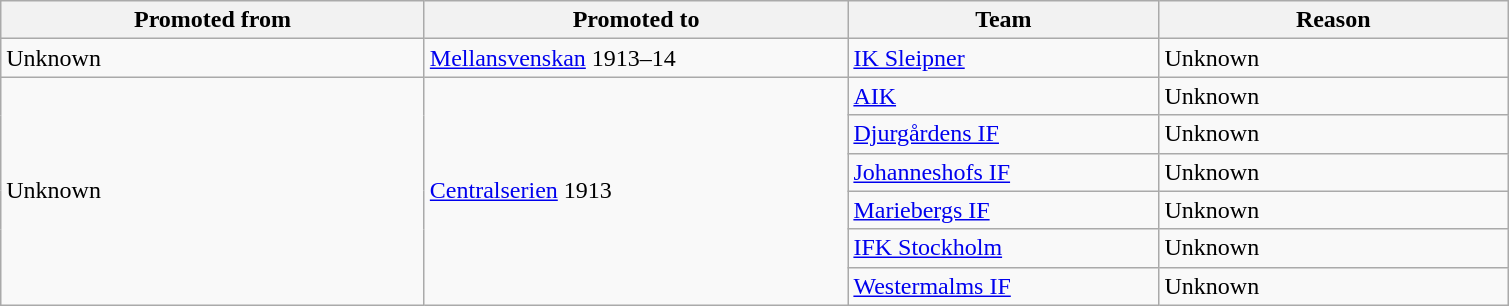<table class="wikitable" style="text-align: left;">
<tr>
<th style="width: 275px;">Promoted from</th>
<th style="width: 275px;">Promoted to</th>
<th style="width: 200px;">Team</th>
<th style="width: 225px;">Reason</th>
</tr>
<tr>
<td>Unknown</td>
<td><a href='#'>Mellansvenskan</a> 1913–14</td>
<td><a href='#'>IK Sleipner</a></td>
<td>Unknown</td>
</tr>
<tr>
<td rowspan=6>Unknown</td>
<td rowspan=6><a href='#'>Centralserien</a> 1913</td>
<td><a href='#'>AIK</a></td>
<td>Unknown</td>
</tr>
<tr>
<td><a href='#'>Djurgårdens IF</a></td>
<td>Unknown</td>
</tr>
<tr>
<td><a href='#'>Johanneshofs IF</a></td>
<td>Unknown</td>
</tr>
<tr>
<td><a href='#'>Mariebergs IF</a></td>
<td>Unknown</td>
</tr>
<tr>
<td><a href='#'>IFK Stockholm</a></td>
<td>Unknown</td>
</tr>
<tr>
<td><a href='#'>Westermalms IF</a></td>
<td>Unknown</td>
</tr>
</table>
